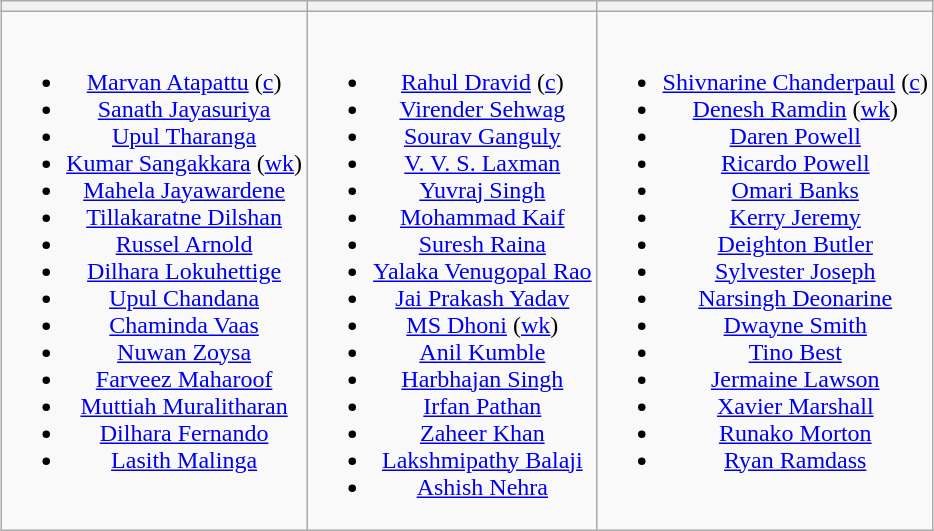<table class="wikitable" style="text-align:center;margin:0 auto">
<tr>
<th></th>
<th></th>
<th></th>
</tr>
<tr style="vertical-align:top">
<td><br><ul><li><a href='#'>Marvan Atapattu</a> (<a href='#'>c</a>)</li><li><a href='#'>Sanath Jayasuriya</a></li><li><a href='#'>Upul Tharanga</a></li><li><a href='#'>Kumar Sangakkara</a> (<a href='#'>wk</a>)</li><li><a href='#'>Mahela Jayawardene</a></li><li><a href='#'>Tillakaratne Dilshan</a></li><li><a href='#'>Russel Arnold</a></li><li><a href='#'>Dilhara Lokuhettige</a></li><li><a href='#'>Upul Chandana</a></li><li><a href='#'>Chaminda Vaas</a></li><li><a href='#'>Nuwan Zoysa</a></li><li><a href='#'>Farveez Maharoof</a></li><li><a href='#'>Muttiah Muralitharan</a></li><li><a href='#'>Dilhara Fernando</a></li><li><a href='#'>Lasith Malinga</a></li></ul></td>
<td><br><ul><li><a href='#'>Rahul Dravid</a> (<a href='#'>c</a>)</li><li><a href='#'>Virender Sehwag</a></li><li><a href='#'>Sourav Ganguly</a></li><li><a href='#'>V. V. S. Laxman</a></li><li><a href='#'>Yuvraj Singh</a></li><li><a href='#'>Mohammad Kaif</a></li><li><a href='#'>Suresh Raina</a></li><li><a href='#'>Yalaka Venugopal Rao</a></li><li><a href='#'>Jai Prakash Yadav</a></li><li><a href='#'>MS Dhoni</a> (<a href='#'>wk</a>)</li><li><a href='#'>Anil Kumble</a></li><li><a href='#'>Harbhajan Singh</a></li><li><a href='#'>Irfan Pathan</a></li><li><a href='#'>Zaheer Khan</a></li><li><a href='#'>Lakshmipathy Balaji</a></li><li><a href='#'>Ashish Nehra</a></li></ul></td>
<td><br><ul><li><a href='#'>Shivnarine Chanderpaul</a> (<a href='#'>c</a>)</li><li><a href='#'>Denesh Ramdin</a> (<a href='#'>wk</a>)</li><li><a href='#'>Daren Powell</a></li><li><a href='#'>Ricardo Powell</a></li><li><a href='#'>Omari Banks</a></li><li><a href='#'>Kerry Jeremy</a></li><li><a href='#'>Deighton Butler</a></li><li><a href='#'>Sylvester Joseph</a></li><li><a href='#'>Narsingh Deonarine</a></li><li><a href='#'>Dwayne Smith</a></li><li><a href='#'>Tino Best</a></li><li><a href='#'>Jermaine Lawson</a></li><li><a href='#'>Xavier Marshall</a></li><li><a href='#'>Runako Morton</a></li><li><a href='#'>Ryan Ramdass</a></li></ul></td>
</tr>
</table>
